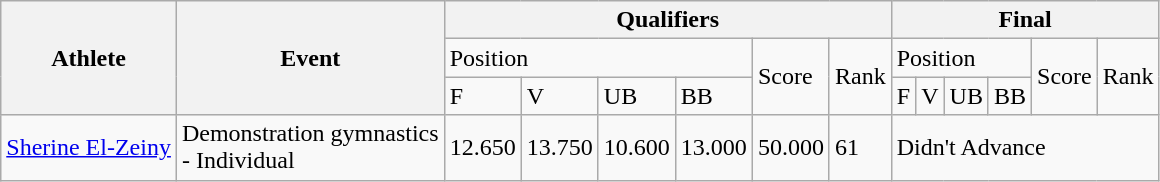<table class="wikitable">
<tr>
<th rowspan="3">Athlete</th>
<th rowspan="3">Event</th>
<th colspan="6">Qualifiers</th>
<th colspan="6">Final</th>
</tr>
<tr>
<td colspan="4">Position</td>
<td rowspan="2">Score</td>
<td rowspan="2">Rank</td>
<td colspan="4">Position</td>
<td rowspan="2">Score</td>
<td rowspan="2">Rank</td>
</tr>
<tr>
<td>F</td>
<td>V</td>
<td>UB</td>
<td>BB</td>
<td>F</td>
<td>V</td>
<td>UB</td>
<td>BB</td>
</tr>
<tr>
<td><a href='#'>Sherine El-Zeiny</a></td>
<td>Demonstration gymnastics<br>- Individual</td>
<td>12.650</td>
<td>13.750</td>
<td>10.600</td>
<td>13.000</td>
<td>50.000</td>
<td>61</td>
<td colspan="6">Didn't Advance</td>
</tr>
</table>
